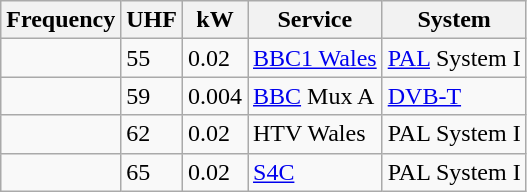<table class="wikitable sortable">
<tr>
<th>Frequency</th>
<th>UHF</th>
<th>kW</th>
<th>Service</th>
<th>System</th>
</tr>
<tr>
<td></td>
<td>55</td>
<td>0.02</td>
<td><a href='#'>BBC1 Wales</a></td>
<td><a href='#'>PAL</a> System I</td>
</tr>
<tr>
<td></td>
<td>59</td>
<td>0.004</td>
<td><a href='#'>BBC</a> Mux A</td>
<td><a href='#'>DVB-T</a></td>
</tr>
<tr>
<td></td>
<td>62</td>
<td>0.02</td>
<td>HTV Wales</td>
<td>PAL System I</td>
</tr>
<tr>
<td></td>
<td>65</td>
<td>0.02</td>
<td><a href='#'>S4C</a></td>
<td>PAL System I</td>
</tr>
</table>
